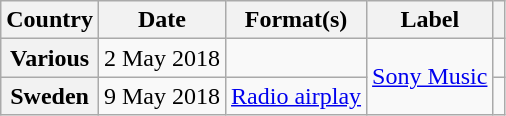<table class="wikitable plainrowheaders">
<tr>
<th scope="col">Country</th>
<th scope="col">Date</th>
<th scope="col">Format(s)</th>
<th scope="col">Label</th>
<th scope="col"></th>
</tr>
<tr>
<th scope="row">Various</th>
<td>2 May 2018</td>
<td></td>
<td rowspan="2"><a href='#'>Sony Music</a></td>
<td style="text-align:center;"></td>
</tr>
<tr>
<th scope="row">Sweden</th>
<td>9 May 2018</td>
<td><a href='#'>Radio airplay</a></td>
<td style="text-align:center;"></td>
</tr>
</table>
